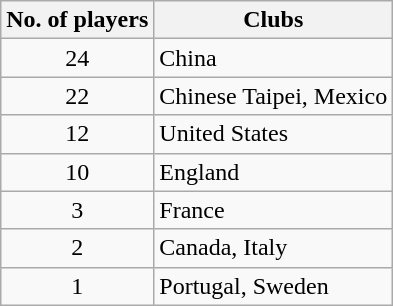<table class="wikitable">
<tr>
<th>No. of players</th>
<th>Clubs</th>
</tr>
<tr>
<td align="center">24</td>
<td> China</td>
</tr>
<tr>
<td align="center">22</td>
<td> Chinese Taipei,  Mexico</td>
</tr>
<tr>
<td align="center">12</td>
<td> United States</td>
</tr>
<tr>
<td align="center">10</td>
<td> England</td>
</tr>
<tr>
<td align="center">3</td>
<td> France</td>
</tr>
<tr>
<td align="center">2</td>
<td> Canada,  Italy</td>
</tr>
<tr>
<td align="center">1</td>
<td> Portugal,  Sweden</td>
</tr>
</table>
